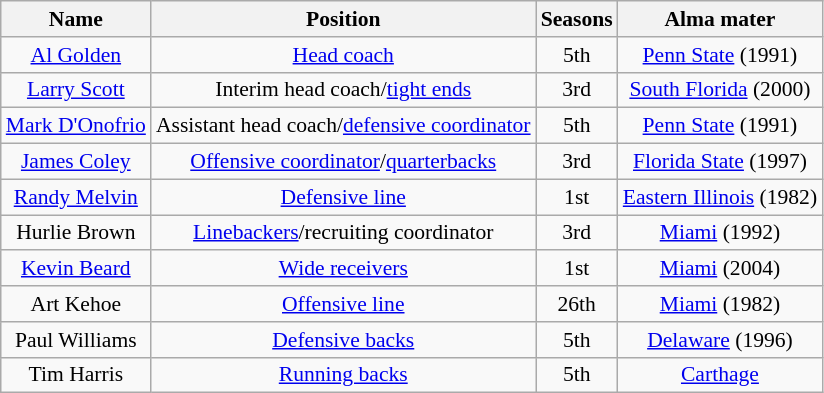<table class="wikitable" border="1" style="font-size:90%;">
<tr>
<th>Name</th>
<th>Position</th>
<th>Seasons</th>
<th>Alma mater</th>
</tr>
<tr style="text-align:center;">
<td><a href='#'>Al Golden</a></td>
<td><a href='#'>Head coach</a></td>
<td>5th</td>
<td><a href='#'>Penn State</a> (1991)</td>
</tr>
<tr style="text-align:center;">
<td><a href='#'>Larry Scott</a></td>
<td>Interim head coach/<a href='#'>tight ends</a></td>
<td>3rd</td>
<td><a href='#'>South Florida</a> (2000)</td>
</tr>
<tr style="text-align:center;">
<td><a href='#'>Mark D'Onofrio</a></td>
<td>Assistant head coach/<a href='#'>defensive coordinator</a></td>
<td>5th</td>
<td><a href='#'>Penn State</a> (1991)</td>
</tr>
<tr style="text-align:center;">
<td><a href='#'>James Coley</a></td>
<td><a href='#'>Offensive coordinator</a>/<a href='#'>quarterbacks</a></td>
<td>3rd</td>
<td><a href='#'>Florida State</a> (1997)</td>
</tr>
<tr style="text-align:center;">
<td><a href='#'>Randy Melvin</a></td>
<td><a href='#'>Defensive line</a></td>
<td>1st</td>
<td><a href='#'>Eastern Illinois</a> (1982)</td>
</tr>
<tr style="text-align:center;">
<td>Hurlie Brown</td>
<td><a href='#'>Linebackers</a>/recruiting coordinator</td>
<td>3rd</td>
<td><a href='#'>Miami</a> (1992)</td>
</tr>
<tr style="text-align:center;">
<td><a href='#'>Kevin Beard</a></td>
<td><a href='#'>Wide receivers</a></td>
<td>1st</td>
<td><a href='#'>Miami</a> (2004)</td>
</tr>
<tr style="text-align:center;">
<td>Art Kehoe</td>
<td><a href='#'>Offensive line</a></td>
<td>26th</td>
<td><a href='#'>Miami</a> (1982)</td>
</tr>
<tr style="text-align:center;">
<td>Paul Williams</td>
<td><a href='#'>Defensive backs</a></td>
<td>5th</td>
<td><a href='#'>Delaware</a> (1996)</td>
</tr>
<tr style="text-align:center;">
<td>Tim Harris</td>
<td><a href='#'>Running backs</a></td>
<td>5th</td>
<td><a href='#'>Carthage</a></td>
</tr>
</table>
